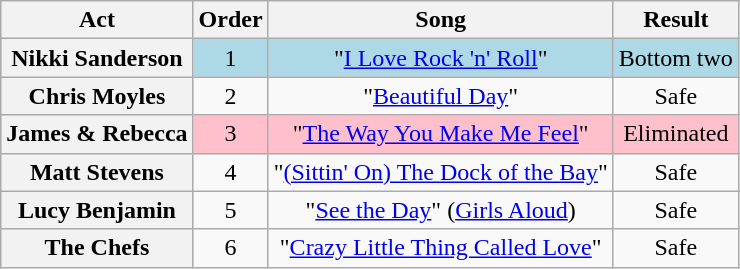<table class="wikitable plainrowheaders" style="text-align:center;">
<tr>
<th>Act</th>
<th>Order</th>
<th>Song</th>
<th>Result</th>
</tr>
<tr style="background: lightblue">
<th scope="row">Nikki Sanderson</th>
<td>1</td>
<td>"<a href='#'>I Love Rock 'n' Roll</a>"</td>
<td>Bottom two</td>
</tr>
<tr>
<th scope="row">Chris Moyles</th>
<td>2</td>
<td>"<a href='#'>Beautiful Day</a>"</td>
<td>Safe</td>
</tr>
<tr style="background:pink;">
<th scope="row">James & Rebecca</th>
<td>3</td>
<td>"<a href='#'>The Way You Make Me Feel</a>"</td>
<td>Eliminated</td>
</tr>
<tr>
<th scope="row">Matt Stevens</th>
<td>4</td>
<td>"<a href='#'>(Sittin' On) The Dock of the Bay</a>"</td>
<td>Safe</td>
</tr>
<tr>
<th scope="row">Lucy Benjamin</th>
<td>5</td>
<td>"<a href='#'>See the Day</a>" (<a href='#'>Girls Aloud</a>)</td>
<td>Safe</td>
</tr>
<tr>
<th scope="row">The Chefs</th>
<td>6</td>
<td>"<a href='#'>Crazy Little Thing Called Love</a>"</td>
<td>Safe</td>
</tr>
</table>
